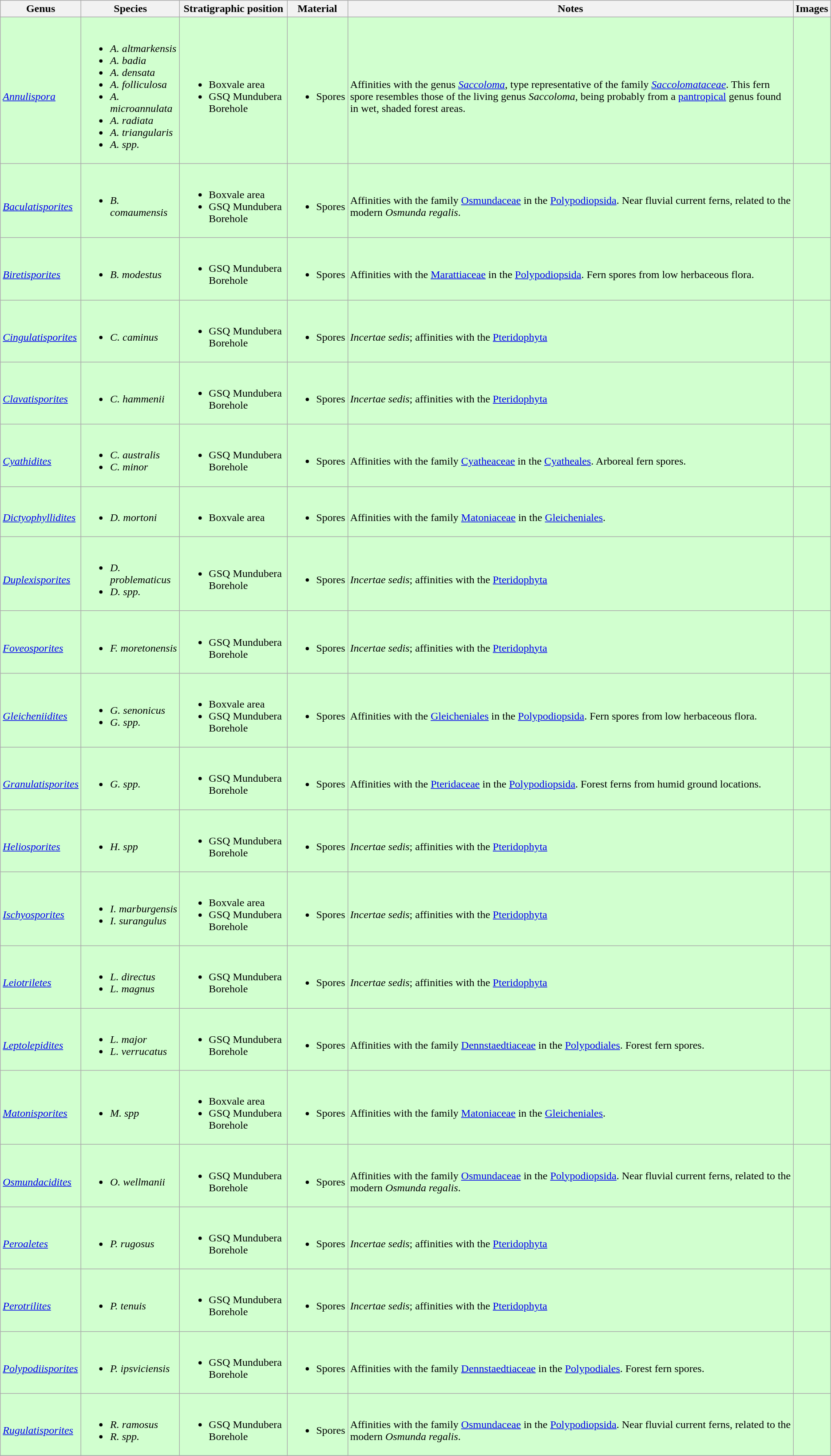<table class = "wikitable">
<tr>
<th>Genus</th>
<th>Species</th>
<th>Stratigraphic position</th>
<th>Material</th>
<th>Notes</th>
<th>Images</th>
</tr>
<tr>
<td style="background:#D1FFCF;"><br><em><a href='#'>Annulispora</a></em></td>
<td style="background:#D1FFCF;"><br><ul><li><em>A. altmarkensis</em></li><li><em>A. badia</em></li><li><em>A. densata</em></li><li><em>A. folliculosa</em></li><li><em>A. microannulata</em></li><li><em>A. radiata</em></li><li><em>A. triangularis</em></li><li><em>A. spp.</em></li></ul></td>
<td style="background:#D1FFCF;"><br><ul><li>Boxvale area</li><li>GSQ Mundubera Borehole</li></ul></td>
<td style="background:#D1FFCF;"><br><ul><li>Spores</li></ul></td>
<td style="background:#D1FFCF;"><br>Affinities with the genus <em><a href='#'>Saccoloma</a></em>, type representative of the family <em><a href='#'>Saccolomataceae</a></em>. This fern spore resembles those of the living genus <em>Saccoloma</em>, being probably from a <a href='#'>pantropical</a> genus found in wet, shaded forest areas.</td>
<td style="background:#D1FFCF;"><br></td>
</tr>
<tr>
<td style="background:#D1FFCF;"><br><em><a href='#'>Baculatisporites</a></em></td>
<td style="background:#D1FFCF;"><br><ul><li><em>B. comaumensis</em></li></ul></td>
<td style="background:#D1FFCF;"><br><ul><li>Boxvale area</li><li>GSQ Mundubera Borehole</li></ul></td>
<td style="background:#D1FFCF;"><br><ul><li>Spores</li></ul></td>
<td style="background:#D1FFCF;"><br>Affinities with the family <a href='#'>Osmundaceae</a> in the <a href='#'>Polypodiopsida</a>. Near fluvial current ferns, related to the modern <em>Osmunda regalis</em>.</td>
<td style="background:#D1FFCF;"><br></td>
</tr>
<tr>
<td style="background:#D1FFCF;"><br><em><a href='#'>Biretisporites</a></em></td>
<td style="background:#D1FFCF;"><br><ul><li><em>B. modestus</em></li></ul></td>
<td style="background:#D1FFCF;"><br><ul><li>GSQ Mundubera Borehole</li></ul></td>
<td style="background:#D1FFCF;"><br><ul><li>Spores</li></ul></td>
<td style="background:#D1FFCF;"><br>Affinities with the <a href='#'>Marattiaceae</a> in the <a href='#'>Polypodiopsida</a>. Fern spores from low herbaceous flora.</td>
<td style="background:#D1FFCF;"></td>
</tr>
<tr>
<td style="background:#D1FFCF;"><br><em><a href='#'>Cingulatisporites</a></em></td>
<td style="background:#D1FFCF;"><br><ul><li><em>C. caminus</em></li></ul></td>
<td style="background:#D1FFCF;"><br><ul><li>GSQ Mundubera Borehole</li></ul></td>
<td style="background:#D1FFCF;"><br><ul><li>Spores</li></ul></td>
<td style="background:#D1FFCF;"><br><em>Incertae sedis</em>; affinities with the <a href='#'>Pteridophyta</a></td>
<td style="background:#D1FFCF;"></td>
</tr>
<tr>
<td style="background:#D1FFCF;"><br><em><a href='#'>Clavatisporites</a></em></td>
<td style="background:#D1FFCF;"><br><ul><li><em>C. hammenii</em></li></ul></td>
<td style="background:#D1FFCF;"><br><ul><li>GSQ Mundubera Borehole</li></ul></td>
<td style="background:#D1FFCF;"><br><ul><li>Spores</li></ul></td>
<td style="background:#D1FFCF;"><br><em>Incertae sedis</em>; affinities with the <a href='#'>Pteridophyta</a></td>
<td style="background:#D1FFCF;"></td>
</tr>
<tr>
<td style="background:#D1FFCF;"><br><em><a href='#'>Cyathidites</a></em></td>
<td style="background:#D1FFCF;"><br><ul><li><em>C. australis</em></li><li><em>C. minor</em></li></ul></td>
<td style="background:#D1FFCF;"><br><ul><li>GSQ Mundubera Borehole</li></ul></td>
<td style="background:#D1FFCF;"><br><ul><li>Spores</li></ul></td>
<td style="background:#D1FFCF;"><br>Affinities with the family <a href='#'>Cyatheaceae</a> in the <a href='#'>Cyatheales</a>. Arboreal fern spores.</td>
<td style="background:#D1FFCF;"><br></td>
</tr>
<tr>
<td style="background:#D1FFCF;"><br><em><a href='#'>Dictyophyllidites</a></em></td>
<td style="background:#D1FFCF;"><br><ul><li><em>D. mortoni</em></li></ul></td>
<td style="background:#D1FFCF;"><br><ul><li>Boxvale area</li></ul></td>
<td style="background:#D1FFCF;"><br><ul><li>Spores</li></ul></td>
<td style="background:#D1FFCF;"><br>Affinities with the family <a href='#'>Matoniaceae</a> in the <a href='#'>Gleicheniales</a>.</td>
<td style="background:#D1FFCF;"></td>
</tr>
<tr>
<td style="background:#D1FFCF;"><br><em><a href='#'>Duplexisporites</a></em></td>
<td style="background:#D1FFCF;"><br><ul><li><em>D. problematicus</em></li><li><em>D. spp.</em></li></ul></td>
<td style="background:#D1FFCF;"><br><ul><li>GSQ Mundubera Borehole</li></ul></td>
<td style="background:#D1FFCF;"><br><ul><li>Spores</li></ul></td>
<td style="background:#D1FFCF;"><br><em>Incertae sedis</em>; affinities with the <a href='#'>Pteridophyta</a></td>
<td style="background:#D1FFCF;"></td>
</tr>
<tr>
<td style="background:#D1FFCF;"><br><em><a href='#'>Foveosporites</a></em></td>
<td style="background:#D1FFCF;"><br><ul><li><em>F. moretonensis</em></li></ul></td>
<td style="background:#D1FFCF;"><br><ul><li>GSQ Mundubera Borehole</li></ul></td>
<td style="background:#D1FFCF;"><br><ul><li>Spores</li></ul></td>
<td style="background:#D1FFCF;"><br><em>Incertae sedis</em>; affinities with the <a href='#'>Pteridophyta</a></td>
<td style="background:#D1FFCF;"></td>
</tr>
<tr>
<td style="background:#D1FFCF;"><br><em><a href='#'>Gleicheniidites</a></em></td>
<td style="background:#D1FFCF;"><br><ul><li><em>G. senonicus</em></li><li><em>G. spp.</em></li></ul></td>
<td style="background:#D1FFCF;"><br><ul><li>Boxvale area</li><li>GSQ Mundubera Borehole</li></ul></td>
<td style="background:#D1FFCF;"><br><ul><li>Spores</li></ul></td>
<td style="background:#D1FFCF;"><br>Affinities with the <a href='#'>Gleicheniales</a> in the <a href='#'>Polypodiopsida</a>. Fern spores from low herbaceous flora.</td>
<td style="background:#D1FFCF;"><br></td>
</tr>
<tr>
<td style="background:#D1FFCF;"><br><em><a href='#'>Granulatisporites</a></em></td>
<td style="background:#D1FFCF;"><br><ul><li><em>G. spp.</em></li></ul></td>
<td style="background:#D1FFCF;"><br><ul><li>GSQ Mundubera Borehole</li></ul></td>
<td style="background:#D1FFCF;"><br><ul><li>Spores</li></ul></td>
<td style="background:#D1FFCF;"><br>Affinities with the <a href='#'>Pteridaceae</a> in the <a href='#'>Polypodiopsida</a>. Forest ferns from humid ground locations.</td>
<td style="background:#D1FFCF;"><br></td>
</tr>
<tr>
<td style="background:#D1FFCF;"><br><em><a href='#'>Heliosporites</a></em></td>
<td style="background:#D1FFCF;"><br><ul><li><em>H. spp</em></li></ul></td>
<td style="background:#D1FFCF;"><br><ul><li>GSQ Mundubera Borehole</li></ul></td>
<td style="background:#D1FFCF;"><br><ul><li>Spores</li></ul></td>
<td style="background:#D1FFCF;"><br><em>Incertae sedis</em>; affinities with the <a href='#'>Pteridophyta</a></td>
<td style="background:#D1FFCF;"></td>
</tr>
<tr>
<td style="background:#D1FFCF;"><br><em><a href='#'>Ischyosporites</a></em></td>
<td style="background:#D1FFCF;"><br><ul><li><em>I. marburgensis</em></li><li><em>I. surangulus</em></li></ul></td>
<td style="background:#D1FFCF;"><br><ul><li>Boxvale area</li><li>GSQ Mundubera Borehole</li></ul></td>
<td style="background:#D1FFCF;"><br><ul><li>Spores</li></ul></td>
<td style="background:#D1FFCF;"><br><em>Incertae sedis</em>; affinities with the <a href='#'>Pteridophyta</a></td>
<td style="background:#D1FFCF;"></td>
</tr>
<tr>
<td style="background:#D1FFCF;"><br><em><a href='#'>Leiotriletes</a></em></td>
<td style="background:#D1FFCF;"><br><ul><li><em>L. directus</em></li><li><em>L. magnus</em></li></ul></td>
<td style="background:#D1FFCF;"><br><ul><li>GSQ Mundubera Borehole</li></ul></td>
<td style="background:#D1FFCF;"><br><ul><li>Spores</li></ul></td>
<td style="background:#D1FFCF;"><br><em>Incertae sedis</em>; affinities with the <a href='#'>Pteridophyta</a></td>
<td style="background:#D1FFCF;"></td>
</tr>
<tr>
<td style="background:#D1FFCF;"><br><em><a href='#'>Leptolepidites</a></em></td>
<td style="background:#D1FFCF;"><br><ul><li><em>L. major</em></li><li><em>L. verrucatus</em></li></ul></td>
<td style="background:#D1FFCF;"><br><ul><li>GSQ Mundubera Borehole</li></ul></td>
<td style="background:#D1FFCF;"><br><ul><li>Spores</li></ul></td>
<td style="background:#D1FFCF;"><br>Affinities with the family <a href='#'>Dennstaedtiaceae</a> in the <a href='#'>Polypodiales</a>. Forest fern spores.</td>
<td style="background:#D1FFCF;"><br></td>
</tr>
<tr>
<td style="background:#D1FFCF;"><br><em><a href='#'>Matonisporites</a></em></td>
<td style="background:#D1FFCF;"><br><ul><li><em>M. spp</em></li></ul></td>
<td style="background:#D1FFCF;"><br><ul><li>Boxvale area</li><li>GSQ Mundubera Borehole</li></ul></td>
<td style="background:#D1FFCF;"><br><ul><li>Spores</li></ul></td>
<td style="background:#D1FFCF;"><br>Affinities with the family <a href='#'>Matoniaceae</a> in the <a href='#'>Gleicheniales</a>.</td>
<td style="background:#D1FFCF;"></td>
</tr>
<tr>
<td style="background:#D1FFCF;"><br><em><a href='#'>Osmundacidites</a></em></td>
<td style="background:#D1FFCF;"><br><ul><li><em>O. wellmanii</em></li></ul></td>
<td style="background:#D1FFCF;"><br><ul><li>GSQ Mundubera Borehole</li></ul></td>
<td style="background:#D1FFCF;"><br><ul><li>Spores</li></ul></td>
<td style="background:#D1FFCF;"><br>Affinities with the family <a href='#'>Osmundaceae</a> in the <a href='#'>Polypodiopsida</a>. Near fluvial current ferns, related to the modern <em>Osmunda regalis</em>.</td>
<td style="background:#D1FFCF;"></td>
</tr>
<tr>
<td style="background:#D1FFCF;"><br><em><a href='#'>Peroaletes</a></em></td>
<td style="background:#D1FFCF;"><br><ul><li><em>P. rugosus</em></li></ul></td>
<td style="background:#D1FFCF;"><br><ul><li>GSQ Mundubera Borehole</li></ul></td>
<td style="background:#D1FFCF;"><br><ul><li>Spores</li></ul></td>
<td style="background:#D1FFCF;"><br><em>Incertae sedis</em>; affinities with the <a href='#'>Pteridophyta</a></td>
<td style="background:#D1FFCF;"></td>
</tr>
<tr>
<td style="background:#D1FFCF;"><br><em><a href='#'>Perotrilites</a></em></td>
<td style="background:#D1FFCF;"><br><ul><li><em>P. tenuis</em></li></ul></td>
<td style="background:#D1FFCF;"><br><ul><li>GSQ Mundubera Borehole</li></ul></td>
<td style="background:#D1FFCF;"><br><ul><li>Spores</li></ul></td>
<td style="background:#D1FFCF;"><br><em>Incertae sedis</em>; affinities with the <a href='#'>Pteridophyta</a></td>
<td style="background:#D1FFCF;"></td>
</tr>
<tr>
<td style="background:#D1FFCF;"><br><em><a href='#'>Polypodiisporites</a></em></td>
<td style="background:#D1FFCF;"><br><ul><li><em>P. ipsviciensis</em></li></ul></td>
<td style="background:#D1FFCF;"><br><ul><li>GSQ Mundubera Borehole</li></ul></td>
<td style="background:#D1FFCF;"><br><ul><li>Spores</li></ul></td>
<td style="background:#D1FFCF;"><br>Affinities with the family <a href='#'>Dennstaedtiaceae</a> in the <a href='#'>Polypodiales</a>. Forest fern spores.</td>
<td style="background:#D1FFCF;"></td>
</tr>
<tr>
<td style="background:#D1FFCF;"><br><em><a href='#'>Rugulatisporites</a></em></td>
<td style="background:#D1FFCF;"><br><ul><li><em>R. ramosus</em></li><li><em>R. spp.</em></li></ul></td>
<td style="background:#D1FFCF;"><br><ul><li>GSQ Mundubera Borehole</li></ul></td>
<td style="background:#D1FFCF;"><br><ul><li>Spores</li></ul></td>
<td style="background:#D1FFCF;"><br>Affinities with the family <a href='#'>Osmundaceae</a> in the <a href='#'>Polypodiopsida</a>. Near fluvial current ferns, related to the modern <em>Osmunda regalis</em>.</td>
<td style="background:#D1FFCF;"></td>
</tr>
<tr>
</tr>
</table>
